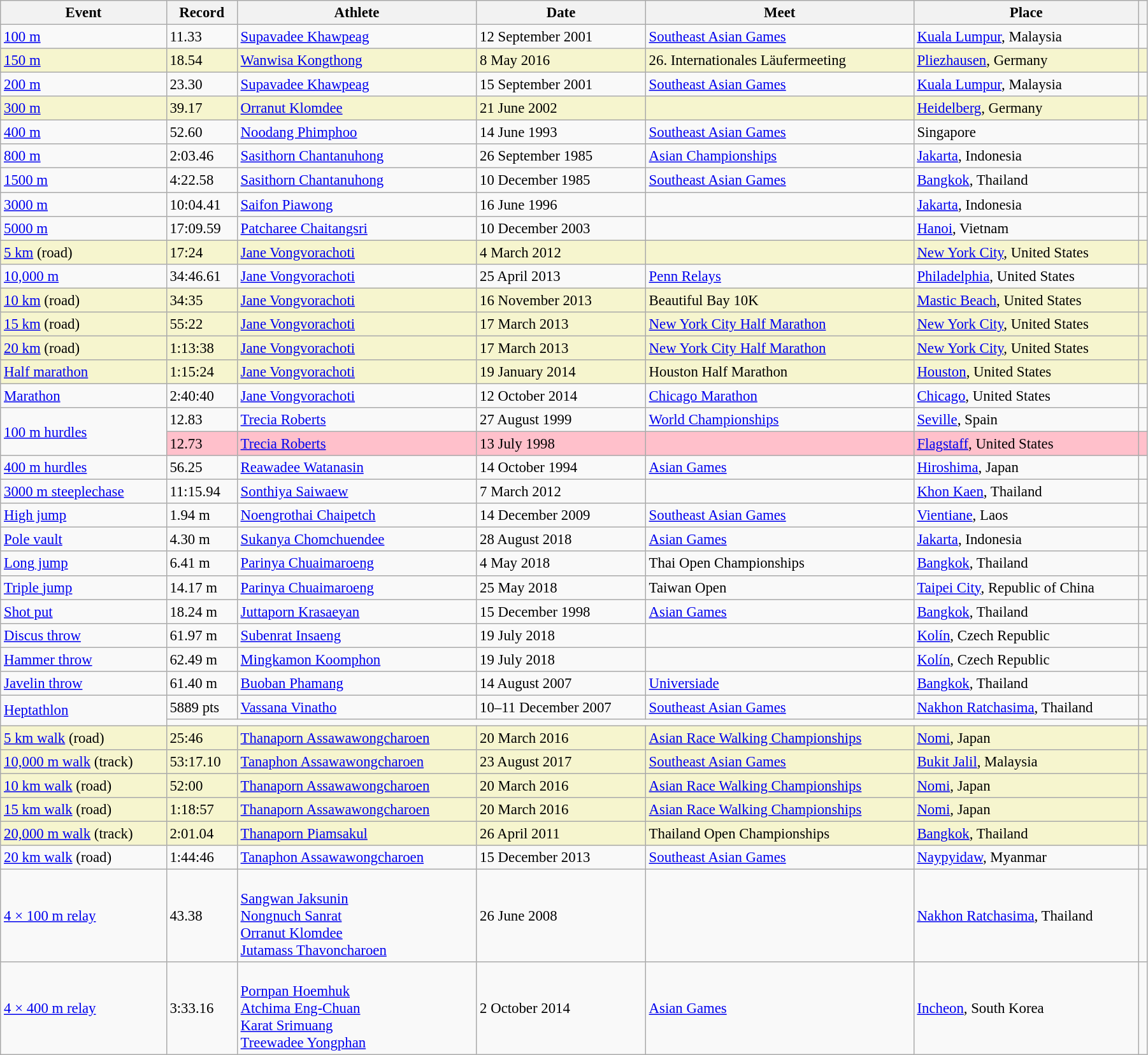<table class="wikitable" style="font-size:95%; width: 95%;">
<tr>
<th>Event</th>
<th>Record</th>
<th>Athlete</th>
<th>Date</th>
<th>Meet</th>
<th>Place</th>
<th></th>
</tr>
<tr>
<td><a href='#'>100 m</a></td>
<td>11.33 </td>
<td><a href='#'>Supavadee Khawpeag</a></td>
<td>12 September 2001</td>
<td><a href='#'>Southeast Asian Games</a></td>
<td><a href='#'>Kuala Lumpur</a>, Malaysia</td>
<td></td>
</tr>
<tr style="background:#f6F5CE;">
<td><a href='#'>150 m</a></td>
<td>18.54 </td>
<td><a href='#'>Wanwisa Kongthong</a></td>
<td>8 May 2016</td>
<td>26. Internationales Läufermeeting</td>
<td><a href='#'>Pliezhausen</a>, Germany</td>
<td></td>
</tr>
<tr>
<td><a href='#'>200 m</a></td>
<td>23.30 </td>
<td><a href='#'>Supavadee Khawpeag</a></td>
<td>15 September 2001</td>
<td><a href='#'>Southeast Asian Games</a></td>
<td><a href='#'>Kuala Lumpur</a>, Malaysia</td>
<td></td>
</tr>
<tr style="background:#f6F5CE;">
<td><a href='#'>300 m</a></td>
<td>39.17</td>
<td><a href='#'>Orranut Klomdee</a></td>
<td>21 June 2002</td>
<td></td>
<td><a href='#'>Heidelberg</a>, Germany</td>
<td></td>
</tr>
<tr>
<td><a href='#'>400 m</a></td>
<td>52.60</td>
<td><a href='#'>Noodang Phimphoo</a></td>
<td>14 June 1993</td>
<td><a href='#'>Southeast Asian Games</a></td>
<td>Singapore</td>
<td></td>
</tr>
<tr>
<td><a href='#'>800 m</a></td>
<td>2:03.46</td>
<td><a href='#'>Sasithorn Chantanuhong</a></td>
<td>26 September 1985</td>
<td><a href='#'>Asian Championships</a></td>
<td><a href='#'>Jakarta</a>, Indonesia</td>
<td></td>
</tr>
<tr>
<td><a href='#'>1500 m</a></td>
<td>4:22.58</td>
<td><a href='#'>Sasithorn Chantanuhong</a></td>
<td>10 December 1985</td>
<td><a href='#'>Southeast Asian Games</a></td>
<td><a href='#'>Bangkok</a>, Thailand</td>
<td></td>
</tr>
<tr>
<td><a href='#'>3000 m</a></td>
<td>10:04.41</td>
<td><a href='#'>Saifon Piawong</a></td>
<td>16 June 1996</td>
<td></td>
<td><a href='#'>Jakarta</a>, Indonesia</td>
<td></td>
</tr>
<tr>
<td><a href='#'>5000 m</a></td>
<td>17:09.59</td>
<td><a href='#'>Patcharee Chaitangsri</a></td>
<td>10 December 2003</td>
<td></td>
<td><a href='#'>Hanoi</a>, Vietnam</td>
<td></td>
</tr>
<tr style="background:#f6F5CE;">
<td><a href='#'>5 km</a> (road)</td>
<td>17:24</td>
<td><a href='#'>Jane Vongvorachoti</a></td>
<td>4 March 2012</td>
<td></td>
<td><a href='#'>New York City</a>, United States</td>
<td></td>
</tr>
<tr>
<td><a href='#'>10,000 m</a></td>
<td>34:46.61</td>
<td><a href='#'>Jane Vongvorachoti</a></td>
<td>25 April 2013</td>
<td><a href='#'>Penn Relays</a></td>
<td><a href='#'>Philadelphia</a>, United States</td>
<td></td>
</tr>
<tr style="background:#f6F5CE;">
<td><a href='#'>10 km</a> (road)</td>
<td>34:35</td>
<td><a href='#'>Jane Vongvorachoti</a></td>
<td>16 November 2013</td>
<td>Beautiful Bay 10K</td>
<td><a href='#'>Mastic Beach</a>, United States</td>
<td></td>
</tr>
<tr style="background:#f6F5CE;">
<td><a href='#'>15 km</a> (road)</td>
<td>55:22</td>
<td><a href='#'>Jane Vongvorachoti</a></td>
<td>17 March 2013</td>
<td><a href='#'>New York City Half Marathon</a></td>
<td><a href='#'>New York City</a>, United States</td>
<td></td>
</tr>
<tr style="background:#f6F5CE;">
<td><a href='#'>20 km</a> (road)</td>
<td>1:13:38</td>
<td><a href='#'>Jane Vongvorachoti</a></td>
<td>17 March 2013</td>
<td><a href='#'>New York City Half Marathon</a></td>
<td><a href='#'>New York City</a>, United States</td>
<td></td>
</tr>
<tr style="background:#f6F5CE;">
<td><a href='#'>Half marathon</a></td>
<td>1:15:24</td>
<td><a href='#'>Jane Vongvorachoti</a></td>
<td>19 January 2014</td>
<td>Houston Half Marathon</td>
<td><a href='#'>Houston</a>, United States</td>
<td></td>
</tr>
<tr>
<td><a href='#'>Marathon</a></td>
<td>2:40:40</td>
<td><a href='#'>Jane Vongvorachoti</a></td>
<td>12 October 2014</td>
<td><a href='#'>Chicago Marathon</a></td>
<td><a href='#'>Chicago</a>, United States</td>
<td></td>
</tr>
<tr>
<td rowspan=2><a href='#'>100 m hurdles</a></td>
<td>12.83 </td>
<td><a href='#'>Trecia Roberts</a></td>
<td>27 August 1999</td>
<td><a href='#'>World Championships</a></td>
<td><a href='#'>Seville</a>, Spain</td>
<td></td>
</tr>
<tr style="background:pink">
<td>12.73  </td>
<td><a href='#'>Trecia Roberts</a></td>
<td>13 July 1998</td>
<td></td>
<td><a href='#'>Flagstaff</a>, United States</td>
<td></td>
</tr>
<tr>
<td><a href='#'>400 m hurdles</a></td>
<td>56.25</td>
<td><a href='#'>Reawadee Watanasin</a></td>
<td>14 October 1994</td>
<td><a href='#'>Asian Games</a></td>
<td><a href='#'>Hiroshima</a>, Japan</td>
<td></td>
</tr>
<tr>
<td><a href='#'>3000 m steeplechase</a></td>
<td>11:15.94</td>
<td><a href='#'>Sonthiya Saiwaew</a></td>
<td>7 March 2012</td>
<td></td>
<td><a href='#'>Khon Kaen</a>, Thailand</td>
<td></td>
</tr>
<tr>
<td><a href='#'>High jump</a></td>
<td>1.94 m</td>
<td><a href='#'>Noengrothai Chaipetch</a></td>
<td>14 December 2009</td>
<td><a href='#'>Southeast Asian Games</a></td>
<td><a href='#'>Vientiane</a>, Laos</td>
<td></td>
</tr>
<tr>
<td><a href='#'>Pole vault</a></td>
<td>4.30 m</td>
<td><a href='#'>Sukanya Chomchuendee</a></td>
<td>28 August 2018</td>
<td><a href='#'>Asian Games</a></td>
<td><a href='#'>Jakarta</a>, Indonesia</td>
<td></td>
</tr>
<tr>
<td><a href='#'>Long jump</a></td>
<td>6.41 m </td>
<td><a href='#'>Parinya Chuaimaroeng</a></td>
<td>4 May 2018</td>
<td>Thai Open Championships</td>
<td><a href='#'>Bangkok</a>, Thailand</td>
<td></td>
</tr>
<tr>
<td><a href='#'>Triple jump</a></td>
<td>14.17 m </td>
<td><a href='#'>Parinya Chuaimaroeng</a></td>
<td>25 May 2018</td>
<td>Taiwan Open</td>
<td><a href='#'>Taipei City</a>, Republic of China</td>
<td></td>
</tr>
<tr>
<td><a href='#'>Shot put</a></td>
<td>18.24 m</td>
<td><a href='#'>Juttaporn Krasaeyan</a></td>
<td>15 December 1998</td>
<td><a href='#'>Asian Games</a></td>
<td><a href='#'>Bangkok</a>, Thailand</td>
<td></td>
</tr>
<tr>
<td><a href='#'>Discus throw</a></td>
<td>61.97 m</td>
<td><a href='#'>Subenrat Insaeng</a></td>
<td>19 July 2018</td>
<td></td>
<td><a href='#'>Kolín</a>, Czech Republic</td>
<td></td>
</tr>
<tr>
<td><a href='#'>Hammer throw</a></td>
<td>62.49 m</td>
<td><a href='#'>Mingkamon Koomphon</a></td>
<td>19 July 2018</td>
<td></td>
<td><a href='#'>Kolín</a>, Czech Republic</td>
<td></td>
</tr>
<tr>
<td><a href='#'>Javelin throw</a></td>
<td>61.40 m</td>
<td><a href='#'>Buoban Phamang</a></td>
<td>14 August 2007</td>
<td><a href='#'>Universiade</a></td>
<td><a href='#'>Bangkok</a>, Thailand</td>
<td></td>
</tr>
<tr>
<td rowspan=2><a href='#'>Heptathlon</a></td>
<td>5889 pts</td>
<td><a href='#'>Vassana Vinatho</a></td>
<td>10–11 December 2007</td>
<td><a href='#'>Southeast Asian Games</a></td>
<td><a href='#'>Nakhon Ratchasima</a>, Thailand</td>
<td></td>
</tr>
<tr>
<td colspan=5></td>
<td></td>
</tr>
<tr style="background:#f6F5CE;">
<td><a href='#'>5 km walk</a> (road)</td>
<td>25:46</td>
<td><a href='#'>Thanaporn Assawawongcharoen</a></td>
<td>20 March 2016</td>
<td><a href='#'>Asian Race Walking Championships</a></td>
<td><a href='#'>Nomi</a>, Japan</td>
<td></td>
</tr>
<tr style="background:#f6F5CE;">
<td><a href='#'>10,000 m walk</a> (track)</td>
<td>53:17.10</td>
<td><a href='#'>Tanaphon Assawawongcharoen</a></td>
<td>23 August 2017</td>
<td><a href='#'>Southeast Asian Games</a></td>
<td><a href='#'>Bukit Jalil</a>, Malaysia</td>
<td></td>
</tr>
<tr style="background:#f6F5CE;">
<td><a href='#'>10 km walk</a> (road)</td>
<td>52:00</td>
<td><a href='#'>Thanaporn Assawawongcharoen</a></td>
<td>20 March 2016</td>
<td><a href='#'>Asian Race Walking Championships</a></td>
<td><a href='#'>Nomi</a>, Japan</td>
<td></td>
</tr>
<tr style="background:#f6F5CE;">
<td><a href='#'>15 km walk</a> (road)</td>
<td>1:18:57</td>
<td><a href='#'>Thanaporn Assawawongcharoen</a></td>
<td>20 March 2016</td>
<td><a href='#'>Asian Race Walking Championships</a></td>
<td><a href='#'>Nomi</a>, Japan</td>
<td></td>
</tr>
<tr style="background:#f6F5CE;">
<td><a href='#'>20,000 m walk</a> (track)</td>
<td>2:01.04</td>
<td><a href='#'>Thanaporn Piamsakul</a></td>
<td>26 April 2011</td>
<td>Thailand Open Championships</td>
<td><a href='#'>Bangkok</a>, Thailand</td>
<td></td>
</tr>
<tr>
<td><a href='#'>20 km walk</a> (road)</td>
<td>1:44:46</td>
<td><a href='#'>Tanaphon Assawawongcharoen</a></td>
<td>15 December 2013</td>
<td><a href='#'>Southeast Asian Games</a></td>
<td><a href='#'>Naypyidaw</a>, Myanmar</td>
<td></td>
</tr>
<tr>
<td><a href='#'>4 × 100 m relay</a></td>
<td>43.38</td>
<td><br><a href='#'>Sangwan Jaksunin</a><br><a href='#'>Nongnuch Sanrat</a><br><a href='#'>Orranut Klomdee</a><br><a href='#'>Jutamass Thavoncharoen</a></td>
<td>26 June 2008</td>
<td></td>
<td><a href='#'>Nakhon Ratchasima</a>, Thailand</td>
<td></td>
</tr>
<tr>
<td><a href='#'>4 × 400 m relay</a></td>
<td>3:33.16</td>
<td><br><a href='#'>Pornpan Hoemhuk</a><br><a href='#'>Atchima Eng-Chuan</a><br><a href='#'>Karat Srimuang</a><br><a href='#'>Treewadee Yongphan</a></td>
<td>2 October 2014</td>
<td><a href='#'>Asian Games</a></td>
<td><a href='#'>Incheon</a>, South Korea</td>
<td></td>
</tr>
</table>
